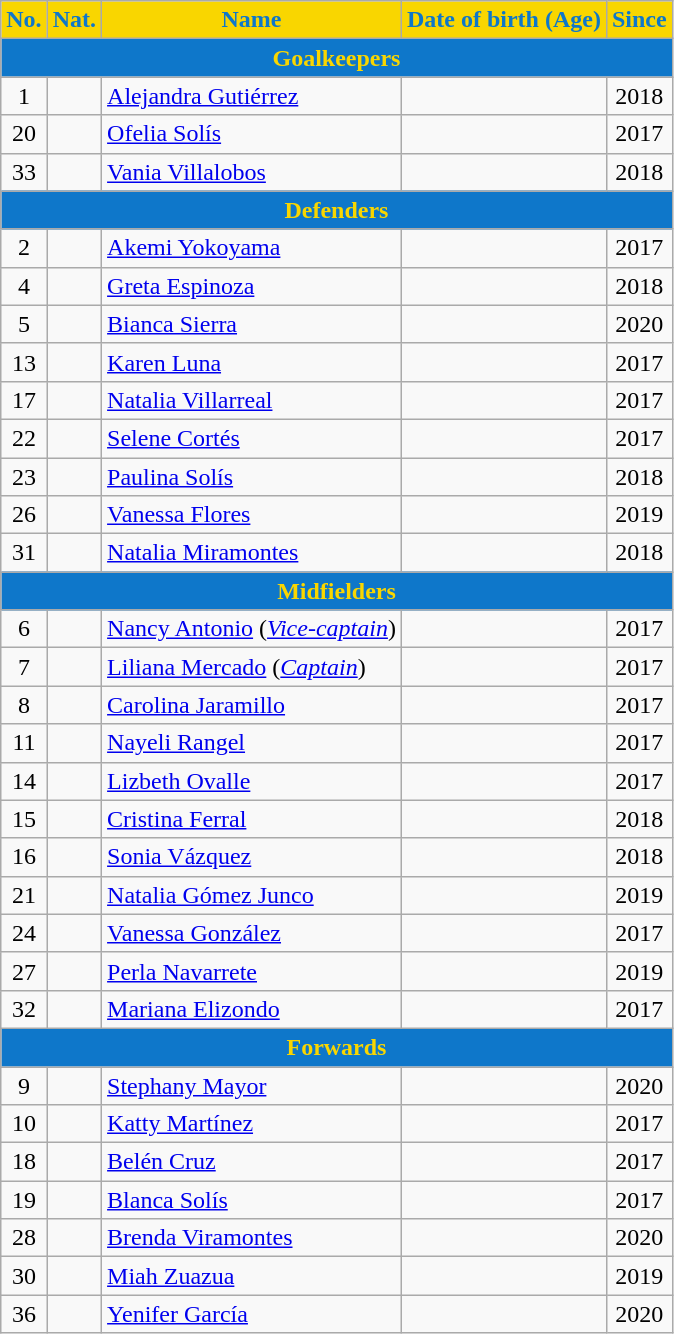<table class="wikitable" style="text-align:center; font-size:100%;">
<tr>
<th style=background-color:#F9D600;color:#0E77CA>No.</th>
<th style=background-color:#F9D600;color:#0E77CA>Nat.</th>
<th style=background-color:#F9D600;color:#0E77CA>Name</th>
<th style=background-color:#F9D600;color:#0E77CA>Date of birth (Age)</th>
<th style=background-color:#F9D600;color:#0E77CA>Since</th>
</tr>
<tr>
<th colspan="5" style="background:#0E77CA; color:#F9D600; text-align:center;">Goalkeepers</th>
</tr>
<tr>
<td>1</td>
<td></td>
<td align=left><a href='#'>Alejandra Gutiérrez</a></td>
<td></td>
<td>2018</td>
</tr>
<tr>
<td>20</td>
<td></td>
<td align=left><a href='#'>Ofelia Solís</a></td>
<td></td>
<td>2017</td>
</tr>
<tr>
<td>33</td>
<td></td>
<td align=left><a href='#'>Vania Villalobos</a></td>
<td></td>
<td>2018</td>
</tr>
<tr>
<th colspan="5" style="background:#0E77CA; color:#F9D600; text-align:center;">Defenders</th>
</tr>
<tr>
<td>2</td>
<td></td>
<td align=left><a href='#'>Akemi Yokoyama</a></td>
<td></td>
<td>2017</td>
</tr>
<tr>
<td>4</td>
<td></td>
<td align=left><a href='#'>Greta Espinoza</a></td>
<td></td>
<td>2018</td>
</tr>
<tr>
<td>5</td>
<td></td>
<td align=left><a href='#'>Bianca Sierra</a></td>
<td></td>
<td>2020</td>
</tr>
<tr>
<td>13</td>
<td></td>
<td align=left><a href='#'>Karen Luna</a></td>
<td></td>
<td>2017</td>
</tr>
<tr>
<td>17</td>
<td></td>
<td align=left><a href='#'>Natalia Villarreal</a></td>
<td></td>
<td>2017</td>
</tr>
<tr>
<td>22</td>
<td></td>
<td align=left><a href='#'>Selene Cortés</a></td>
<td></td>
<td>2017</td>
</tr>
<tr>
<td>23</td>
<td></td>
<td align=left><a href='#'>Paulina Solís</a></td>
<td></td>
<td>2018</td>
</tr>
<tr>
<td>26</td>
<td></td>
<td align=left><a href='#'>Vanessa Flores</a></td>
<td></td>
<td>2019</td>
</tr>
<tr>
<td>31</td>
<td></td>
<td align=left><a href='#'>Natalia Miramontes</a></td>
<td></td>
<td>2018</td>
</tr>
<tr>
<th colspan="5" style="background:#0E77CA; color:#F9D600; text-align:center;">Midfielders</th>
</tr>
<tr>
<td>6</td>
<td></td>
<td align=left><a href='#'>Nancy Antonio</a> (<em><a href='#'>Vice-captain</a></em>)</td>
<td></td>
<td>2017</td>
</tr>
<tr>
<td>7</td>
<td></td>
<td align=left><a href='#'>Liliana Mercado</a> (<em><a href='#'>Captain</a></em>)</td>
<td></td>
<td>2017</td>
</tr>
<tr>
<td>8</td>
<td></td>
<td align=left><a href='#'>Carolina Jaramillo</a></td>
<td></td>
<td>2017</td>
</tr>
<tr>
<td>11</td>
<td></td>
<td align=left><a href='#'>Nayeli Rangel</a></td>
<td></td>
<td>2017</td>
</tr>
<tr>
<td>14</td>
<td></td>
<td align=left><a href='#'>Lizbeth Ovalle</a></td>
<td></td>
<td>2017</td>
</tr>
<tr>
<td>15</td>
<td></td>
<td align=left><a href='#'>Cristina Ferral</a></td>
<td></td>
<td>2018</td>
</tr>
<tr>
<td>16</td>
<td></td>
<td align=left><a href='#'>Sonia Vázquez</a></td>
<td></td>
<td>2018</td>
</tr>
<tr>
<td>21</td>
<td></td>
<td align=left><a href='#'>Natalia Gómez Junco</a></td>
<td></td>
<td>2019</td>
</tr>
<tr>
<td>24</td>
<td></td>
<td align=left><a href='#'>Vanessa González</a></td>
<td></td>
<td>2017</td>
</tr>
<tr>
<td>27</td>
<td></td>
<td align=left><a href='#'>Perla Navarrete</a></td>
<td></td>
<td>2019</td>
</tr>
<tr>
<td>32</td>
<td></td>
<td align=left><a href='#'>Mariana Elizondo</a></td>
<td></td>
<td>2017</td>
</tr>
<tr>
<th colspan="5" style="background:#0E77CA; color:#F9D600; text-align:center;">Forwards</th>
</tr>
<tr>
<td>9</td>
<td></td>
<td align=left><a href='#'>Stephany Mayor</a></td>
<td></td>
<td>2020</td>
</tr>
<tr>
<td>10</td>
<td></td>
<td align=left><a href='#'>Katty Martínez</a></td>
<td></td>
<td>2017</td>
</tr>
<tr>
<td>18</td>
<td></td>
<td align=left><a href='#'>Belén Cruz</a></td>
<td></td>
<td>2017</td>
</tr>
<tr>
<td>19</td>
<td></td>
<td align=left><a href='#'>Blanca Solís</a></td>
<td></td>
<td>2017</td>
</tr>
<tr>
<td>28</td>
<td></td>
<td align=left><a href='#'>Brenda Viramontes</a></td>
<td></td>
<td>2020</td>
</tr>
<tr>
<td>30</td>
<td></td>
<td align=left><a href='#'>Miah Zuazua</a></td>
<td></td>
<td>2019</td>
</tr>
<tr>
<td>36</td>
<td></td>
<td align=left><a href='#'>Yenifer García</a></td>
<td></td>
<td>2020</td>
</tr>
</table>
